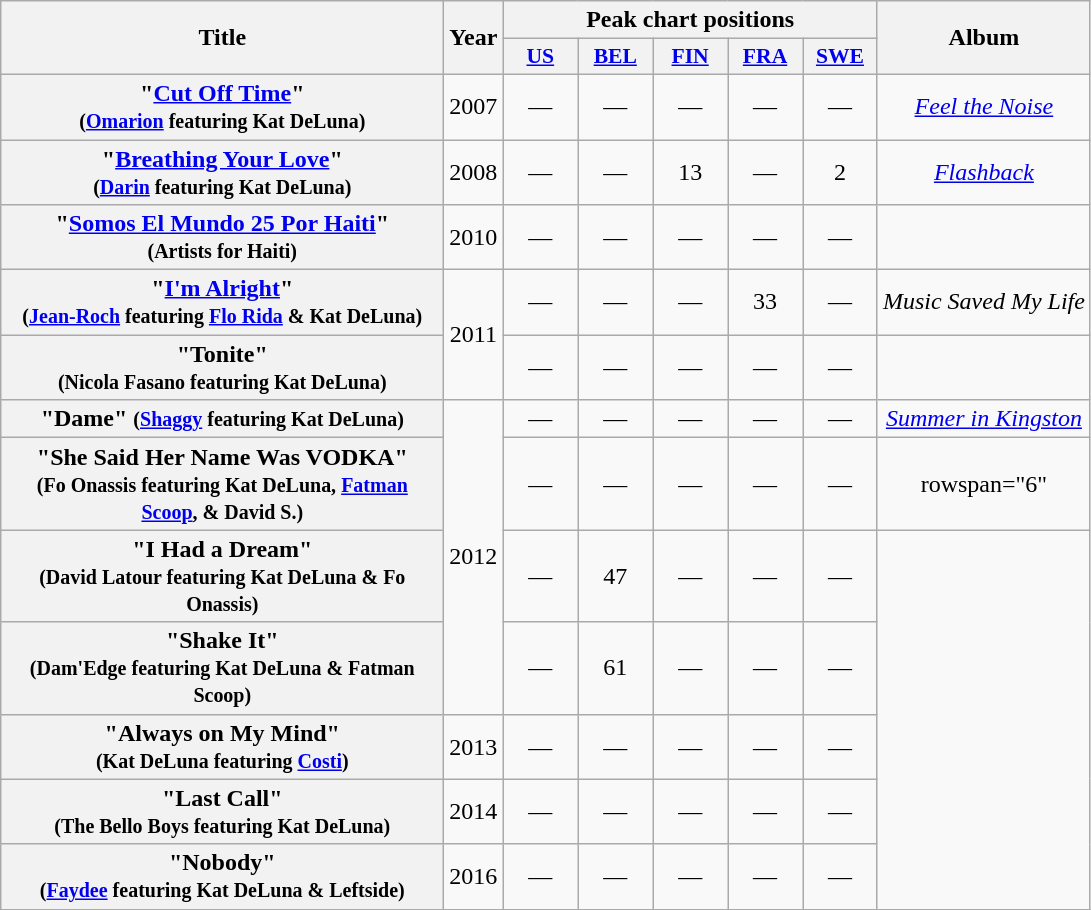<table class="wikitable plainrowheaders" style="text-align:center;" border="1">
<tr>
<th scope="col" rowspan="2" style="width:18em;">Title</th>
<th scope="col" rowspan="2">Year</th>
<th scope="col" colspan="5">Peak chart positions</th>
<th scope="col" rowspan="2">Album</th>
</tr>
<tr>
<th scope="col" style="width:3em;font-size:90%;"><a href='#'>US</a></th>
<th scope="col" style="width:3em;font-size:90%;"><a href='#'>BEL</a><br></th>
<th scope="col" style="width:3em;font-size:90%;"><a href='#'>FIN</a><br></th>
<th scope="col" style="width:3em;font-size:90%;"><a href='#'>FRA</a><br></th>
<th scope="col" style="width:3em;font-size:90%;"><a href='#'>SWE</a><br></th>
</tr>
<tr>
<th scope="row">"<a href='#'>Cut Off Time</a>" <br><small>(<a href='#'>Omarion</a> featuring Kat DeLuna)</small></th>
<td>2007</td>
<td>—</td>
<td>—</td>
<td>—</td>
<td>—</td>
<td>—</td>
<td><em><a href='#'>Feel the Noise</a></em></td>
</tr>
<tr>
<th scope="row">"<a href='#'>Breathing Your Love</a>"<br><small>(<a href='#'>Darin</a> featuring Kat DeLuna)</small></th>
<td>2008</td>
<td>—</td>
<td>—</td>
<td>13</td>
<td>—</td>
<td>2</td>
<td><em><a href='#'>Flashback</a></em></td>
</tr>
<tr>
<th scope="row">"<a href='#'>Somos El Mundo 25 Por Haiti</a>"<br><small>(Artists for Haiti)</small></th>
<td>2010</td>
<td>—</td>
<td>—</td>
<td>—</td>
<td>—</td>
<td>—</td>
<td></td>
</tr>
<tr>
<th scope="row">"<a href='#'>I'm Alright</a>"<br><small>(<a href='#'>Jean-Roch</a> featuring <a href='#'>Flo Rida</a> & Kat DeLuna)</small></th>
<td rowspan="2">2011</td>
<td>—</td>
<td>—</td>
<td>—</td>
<td>33</td>
<td>—</td>
<td><em>Music Saved My Life</em></td>
</tr>
<tr>
<th scope="row">"Tonite" <br><small>(Nicola Fasano featuring Kat DeLuna)</small></th>
<td>—</td>
<td>—</td>
<td>—</td>
<td>—</td>
<td>—</td>
<td></td>
</tr>
<tr>
<th scope="row">"Dame" <small>(<a href='#'>Shaggy</a> featuring Kat DeLuna)</small></th>
<td rowspan="4">2012</td>
<td>—</td>
<td>—</td>
<td>—</td>
<td>—</td>
<td>—</td>
<td><em><a href='#'>Summer in Kingston</a></em></td>
</tr>
<tr>
<th scope="row">"She Said Her Name Was VODKA"<br><small>(Fo Onassis featuring Kat DeLuna, <a href='#'>Fatman Scoop</a>, & David S.)</small></th>
<td>—</td>
<td>—</td>
<td>—</td>
<td>—</td>
<td>—</td>
<td>rowspan="6" </td>
</tr>
<tr>
<th scope="row">"I Had a Dream"<br><small>(David Latour featuring Kat DeLuna & Fo Onassis)</small></th>
<td>—</td>
<td>47</td>
<td>—</td>
<td>—</td>
<td>—</td>
</tr>
<tr>
<th scope="row">"Shake It" <br><small>(Dam'Edge featuring Kat DeLuna & Fatman Scoop)</small></th>
<td>—</td>
<td>61</td>
<td>—</td>
<td>—</td>
<td>—</td>
</tr>
<tr>
<th scope="row">"Always on My Mind" <br><small>(Kat DeLuna featuring <a href='#'>Costi</a>)</small></th>
<td>2013</td>
<td>—</td>
<td>—</td>
<td>—</td>
<td>—</td>
<td>—</td>
</tr>
<tr>
<th scope="row">"Last Call"<br><small>(The Bello Boys featuring Kat DeLuna)</small></th>
<td>2014</td>
<td>—</td>
<td>—</td>
<td>—</td>
<td>—</td>
<td>—</td>
</tr>
<tr>
<th scope="row">"Nobody"<br><small>(<a href='#'>Faydee</a> featuring Kat DeLuna & Leftside)</small></th>
<td>2016</td>
<td>—</td>
<td>—</td>
<td>—</td>
<td>—</td>
<td>—</td>
</tr>
</table>
